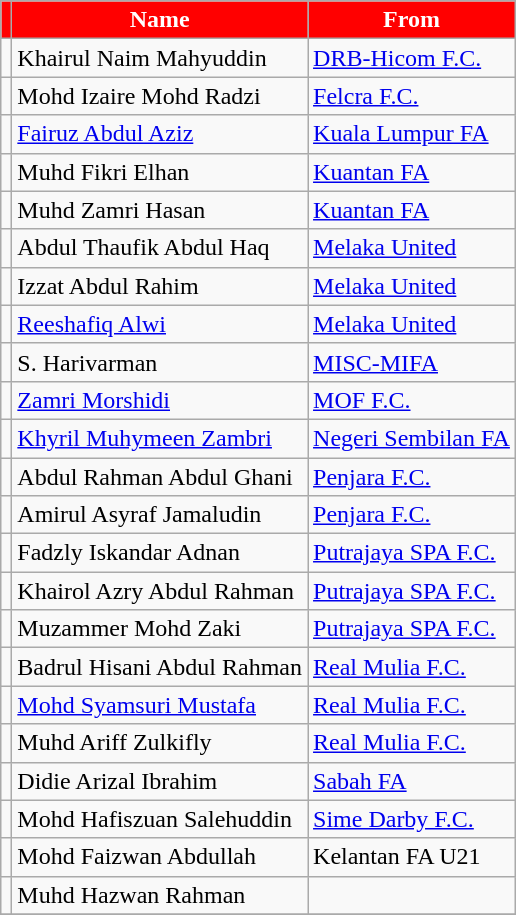<table class="wikitable sortable">
<tr>
<th style="background:Red; color:White;"></th>
<th style="background:Red; color:White;">Name</th>
<th style="background:Red; color:White;">From</th>
</tr>
<tr>
<td></td>
<td> Khairul Naim Mahyuddin</td>
<td> <a href='#'>DRB-Hicom F.C.</a></td>
</tr>
<tr>
<td></td>
<td> Mohd Izaire Mohd Radzi</td>
<td> <a href='#'>Felcra F.C.</a></td>
</tr>
<tr>
<td></td>
<td> <a href='#'>Fairuz Abdul Aziz</a></td>
<td> <a href='#'>Kuala Lumpur FA</a></td>
</tr>
<tr>
<td></td>
<td> Muhd Fikri Elhan</td>
<td> <a href='#'>Kuantan FA</a></td>
</tr>
<tr>
<td></td>
<td> Muhd Zamri Hasan</td>
<td> <a href='#'>Kuantan FA</a></td>
</tr>
<tr>
<td></td>
<td> Abdul Thaufik Abdul Haq</td>
<td> <a href='#'>Melaka United</a></td>
</tr>
<tr>
<td></td>
<td> Izzat Abdul Rahim</td>
<td> <a href='#'>Melaka United</a></td>
</tr>
<tr>
<td></td>
<td> <a href='#'>Reeshafiq Alwi</a></td>
<td> <a href='#'>Melaka United</a></td>
</tr>
<tr>
<td></td>
<td> S. Harivarman</td>
<td> <a href='#'>MISC-MIFA</a></td>
</tr>
<tr>
<td></td>
<td> <a href='#'>Zamri Morshidi</a></td>
<td> <a href='#'>MOF F.C.</a></td>
</tr>
<tr>
<td></td>
<td> <a href='#'>Khyril Muhymeen Zambri </a></td>
<td> <a href='#'>Negeri Sembilan FA</a></td>
</tr>
<tr>
<td></td>
<td> Abdul Rahman Abdul Ghani</td>
<td> <a href='#'>Penjara F.C.</a></td>
</tr>
<tr>
<td></td>
<td> Amirul Asyraf Jamaludin</td>
<td> <a href='#'>Penjara F.C.</a></td>
</tr>
<tr>
<td></td>
<td> Fadzly Iskandar Adnan</td>
<td> <a href='#'>Putrajaya SPA F.C.</a></td>
</tr>
<tr>
<td></td>
<td> Khairol Azry Abdul Rahman</td>
<td> <a href='#'>Putrajaya SPA F.C.</a></td>
</tr>
<tr>
<td></td>
<td> Muzammer Mohd Zaki</td>
<td> <a href='#'>Putrajaya SPA F.C.</a></td>
</tr>
<tr>
<td></td>
<td> Badrul Hisani Abdul Rahman</td>
<td> <a href='#'>Real Mulia F.C.</a></td>
</tr>
<tr>
<td></td>
<td> <a href='#'>Mohd Syamsuri Mustafa</a></td>
<td> <a href='#'>Real Mulia F.C.</a></td>
</tr>
<tr>
<td></td>
<td> Muhd Ariff Zulkifly</td>
<td> <a href='#'>Real Mulia F.C.</a></td>
</tr>
<tr>
<td></td>
<td> Didie Arizal Ibrahim</td>
<td> <a href='#'>Sabah FA</a></td>
</tr>
<tr>
<td></td>
<td> Mohd Hafiszuan Salehuddin</td>
<td> <a href='#'>Sime Darby F.C.</a></td>
</tr>
<tr>
<td></td>
<td> Mohd Faizwan Abdullah</td>
<td> Kelantan FA U21</td>
</tr>
<tr>
<td></td>
<td> Muhd Hazwan Rahman</td>
<td></td>
</tr>
<tr>
</tr>
</table>
